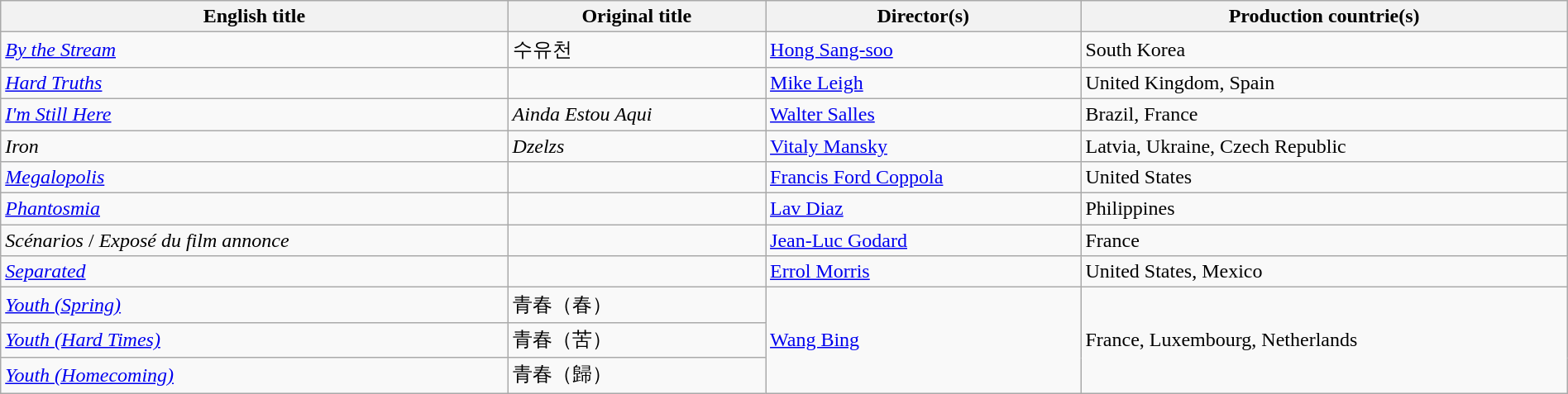<table class="sortable wikitable" style="width:100%; margin-bottom:4px" cellpadding="5">
<tr>
<th scope="col">English title</th>
<th scope="col">Original title</th>
<th scope="col">Director(s)</th>
<th scope="col">Production countrie(s)</th>
</tr>
<tr>
<td><em><a href='#'>By the Stream</a></em></td>
<td>수유천</td>
<td><a href='#'>Hong Sang-soo</a></td>
<td>South Korea</td>
</tr>
<tr>
<td><em><a href='#'>Hard Truths</a></em></td>
<td></td>
<td><a href='#'>Mike Leigh</a></td>
<td>United Kingdom, Spain</td>
</tr>
<tr>
<td><em><a href='#'>I'm Still Here</a></em></td>
<td><em>Ainda Estou Aqui</em></td>
<td><a href='#'>Walter Salles</a></td>
<td>Brazil, France</td>
</tr>
<tr>
<td><em>Iron</em></td>
<td><em>Dzelzs</em></td>
<td><a href='#'>Vitaly Mansky</a></td>
<td>Latvia, Ukraine, Czech Republic</td>
</tr>
<tr>
<td><em><a href='#'>Megalopolis</a></em></td>
<td></td>
<td><a href='#'>Francis Ford Coppola</a></td>
<td>United States</td>
</tr>
<tr>
<td><em><a href='#'>Phantosmia</a></em></td>
<td></td>
<td><a href='#'>Lav Diaz</a></td>
<td>Philippines</td>
</tr>
<tr>
<td><em>Scénarios</em> / <em>Exposé du film annonce</em></td>
<td></td>
<td><a href='#'>Jean-Luc Godard</a></td>
<td>France</td>
</tr>
<tr>
<td><em><a href='#'>Separated</a></em></td>
<td></td>
<td><a href='#'>Errol Morris</a></td>
<td>United States, Mexico</td>
</tr>
<tr>
<td><em><a href='#'>Youth (Spring)</a></em></td>
<td>青春（春）</td>
<td rowspan="3"><a href='#'>Wang Bing</a></td>
<td rowspan="3">France, Luxembourg, Netherlands</td>
</tr>
<tr>
<td><em><a href='#'>Youth (Hard Times)</a></em></td>
<td>青春（苦）</td>
</tr>
<tr>
<td><em><a href='#'>Youth (Homecoming)</a></em></td>
<td>青春（歸）</td>
</tr>
</table>
